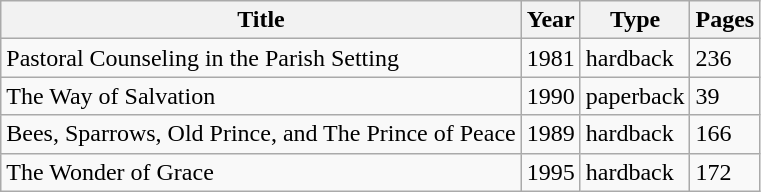<table class="wikitable sortable">
<tr>
<th>Title</th>
<th>Year</th>
<th>Type</th>
<th>Pages</th>
</tr>
<tr>
<td>Pastoral Counseling in the Parish Setting</td>
<td>1981</td>
<td>hardback</td>
<td>236</td>
</tr>
<tr>
<td>The Way of Salvation</td>
<td>1990</td>
<td>paperback</td>
<td>39</td>
</tr>
<tr>
<td>Bees, Sparrows, Old Prince, and The Prince of Peace</td>
<td>1989</td>
<td>hardback</td>
<td>166</td>
</tr>
<tr>
<td>The Wonder of Grace</td>
<td>1995</td>
<td>hardback</td>
<td>172</td>
</tr>
</table>
